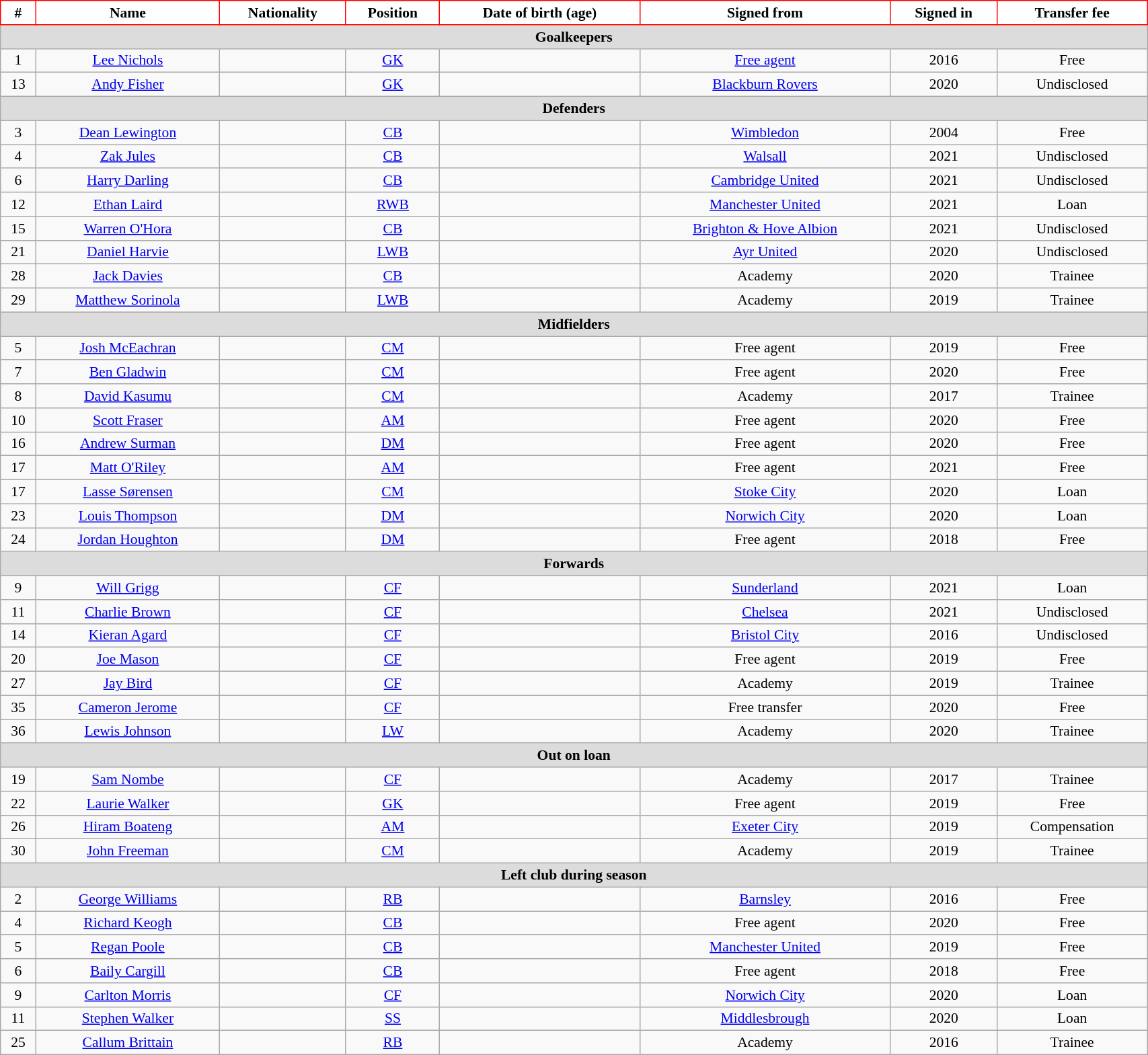<table class="wikitable" style="text-align:center; font-size:90%; width:90%;">
<tr>
<th style="color:black; background:white; border:1px solid red;">#</th>
<th style="color:black; background:white; border:1px solid red;">Name</th>
<th style="color:black; background:white; border:1px solid red;">Nationality</th>
<th style="color:black; background:white; border:1px solid red;">Position</th>
<th style="color:black; background:white; border:1px solid red;">Date of birth (age)</th>
<th style="color:black; background:white; border:1px solid red;">Signed from</th>
<th style="color:black; background:white; border:1px solid red;">Signed in</th>
<th style="color:black; background:white; border:1px solid red;">Transfer fee</th>
</tr>
<tr>
<th colspan="8" scope="row" style="background:#dcdcdc;">Goalkeepers</th>
</tr>
<tr>
<td>1</td>
<td><a href='#'>Lee Nichols</a></td>
<td></td>
<td><a href='#'>GK</a></td>
<td></td>
<td><a href='#'>Free agent</a></td>
<td>2016</td>
<td>Free</td>
</tr>
<tr>
<td>13</td>
<td><a href='#'>Andy Fisher</a></td>
<td></td>
<td><a href='#'>GK</a></td>
<td></td>
<td> <a href='#'>Blackburn Rovers</a></td>
<td>2020</td>
<td>Undisclosed</td>
</tr>
<tr>
<th colspan="8" scope="row" style="background:#dcdcdc;">Defenders</th>
</tr>
<tr>
<td>3</td>
<td><a href='#'>Dean Lewington</a></td>
<td></td>
<td><a href='#'>CB</a></td>
<td></td>
<td> <a href='#'>Wimbledon</a></td>
<td>2004</td>
<td>Free</td>
</tr>
<tr>
<td>4</td>
<td><a href='#'>Zak Jules</a></td>
<td></td>
<td><a href='#'>CB</a></td>
<td></td>
<td> <a href='#'>Walsall</a></td>
<td>2021</td>
<td>Undisclosed</td>
</tr>
<tr>
<td>6</td>
<td><a href='#'>Harry Darling</a></td>
<td></td>
<td><a href='#'>CB</a></td>
<td></td>
<td> <a href='#'>Cambridge United</a></td>
<td>2021</td>
<td>Undisclosed</td>
</tr>
<tr>
<td>12</td>
<td><a href='#'>Ethan Laird</a></td>
<td></td>
<td><a href='#'>RWB</a></td>
<td></td>
<td> <a href='#'>Manchester United</a></td>
<td>2021</td>
<td>Loan</td>
</tr>
<tr>
<td>15</td>
<td><a href='#'>Warren O'Hora</a></td>
<td></td>
<td><a href='#'>CB</a></td>
<td></td>
<td> <a href='#'>Brighton & Hove Albion</a></td>
<td>2021</td>
<td>Undisclosed</td>
</tr>
<tr>
<td>21</td>
<td><a href='#'>Daniel Harvie</a></td>
<td></td>
<td><a href='#'>LWB</a></td>
<td></td>
<td> <a href='#'>Ayr United</a></td>
<td>2020</td>
<td>Undisclosed</td>
</tr>
<tr>
<td>28</td>
<td><a href='#'>Jack Davies</a></td>
<td></td>
<td><a href='#'>CB</a></td>
<td></td>
<td>Academy</td>
<td>2020</td>
<td>Trainee</td>
</tr>
<tr>
<td>29</td>
<td><a href='#'>Matthew Sorinola</a></td>
<td></td>
<td><a href='#'>LWB</a></td>
<td></td>
<td>Academy</td>
<td>2019</td>
<td>Trainee</td>
</tr>
<tr>
<th colspan="8" scope="row" style="background:#dcdcdc;">Midfielders</th>
</tr>
<tr>
<td>5</td>
<td><a href='#'>Josh McEachran</a></td>
<td></td>
<td><a href='#'>CM</a></td>
<td></td>
<td>Free agent</td>
<td>2019</td>
<td>Free</td>
</tr>
<tr>
<td>7</td>
<td><a href='#'>Ben Gladwin</a></td>
<td></td>
<td><a href='#'>CM</a></td>
<td></td>
<td>Free agent</td>
<td>2020</td>
<td>Free</td>
</tr>
<tr>
<td>8</td>
<td><a href='#'>David Kasumu</a></td>
<td></td>
<td><a href='#'>CM</a></td>
<td></td>
<td>Academy</td>
<td>2017</td>
<td>Trainee</td>
</tr>
<tr>
<td>10</td>
<td><a href='#'>Scott Fraser</a></td>
<td></td>
<td><a href='#'>AM</a></td>
<td></td>
<td>Free agent</td>
<td>2020</td>
<td>Free</td>
</tr>
<tr>
<td>16</td>
<td><a href='#'>Andrew Surman</a></td>
<td></td>
<td><a href='#'>DM</a></td>
<td></td>
<td>Free agent</td>
<td>2020</td>
<td>Free</td>
</tr>
<tr>
<td>17</td>
<td><a href='#'>Matt O'Riley</a></td>
<td></td>
<td><a href='#'>AM</a></td>
<td></td>
<td>Free agent</td>
<td>2021</td>
<td>Free</td>
</tr>
<tr>
<td>17</td>
<td><a href='#'>Lasse Sørensen</a></td>
<td></td>
<td><a href='#'>CM</a></td>
<td></td>
<td> <a href='#'>Stoke City</a></td>
<td>2020</td>
<td>Loan</td>
</tr>
<tr>
<td>23</td>
<td><a href='#'>Louis Thompson</a></td>
<td></td>
<td><a href='#'>DM</a></td>
<td></td>
<td> <a href='#'>Norwich City</a></td>
<td>2020</td>
<td>Loan</td>
</tr>
<tr>
<td>24</td>
<td><a href='#'>Jordan Houghton</a></td>
<td></td>
<td><a href='#'>DM</a></td>
<td></td>
<td>Free agent</td>
<td>2018</td>
<td>Free</td>
</tr>
<tr>
<th colspan="8" scope="row" style="background:#dcdcdc;">Forwards</th>
</tr>
<tr>
<td>9</td>
<td><a href='#'>Will Grigg</a></td>
<td></td>
<td><a href='#'>CF</a></td>
<td></td>
<td> <a href='#'>Sunderland</a></td>
<td>2021</td>
<td>Loan</td>
</tr>
<tr>
<td>11</td>
<td><a href='#'>Charlie Brown</a></td>
<td></td>
<td><a href='#'>CF</a></td>
<td></td>
<td> <a href='#'>Chelsea</a></td>
<td>2021</td>
<td>Undisclosed</td>
</tr>
<tr>
<td>14</td>
<td><a href='#'>Kieran Agard</a></td>
<td></td>
<td><a href='#'>CF</a></td>
<td></td>
<td> <a href='#'>Bristol City</a></td>
<td>2016</td>
<td>Undisclosed</td>
</tr>
<tr>
<td>20</td>
<td><a href='#'>Joe Mason</a></td>
<td></td>
<td><a href='#'>CF</a></td>
<td></td>
<td>Free agent</td>
<td>2019</td>
<td>Free</td>
</tr>
<tr>
<td>27</td>
<td><a href='#'>Jay Bird</a></td>
<td></td>
<td><a href='#'>CF</a></td>
<td></td>
<td>Academy</td>
<td>2019</td>
<td>Trainee</td>
</tr>
<tr>
<td>35</td>
<td><a href='#'>Cameron Jerome</a></td>
<td></td>
<td><a href='#'>CF</a></td>
<td></td>
<td>Free transfer</td>
<td>2020</td>
<td>Free</td>
</tr>
<tr>
<td>36</td>
<td><a href='#'>Lewis Johnson</a></td>
<td></td>
<td><a href='#'>LW</a></td>
<td></td>
<td>Academy</td>
<td>2020</td>
<td>Trainee</td>
</tr>
<tr>
<th colspan="8" scope="row" style="background:#dcdcdc;">Out on loan</th>
</tr>
<tr>
<td>19</td>
<td><a href='#'>Sam Nombe</a></td>
<td></td>
<td><a href='#'>CF</a></td>
<td></td>
<td>Academy</td>
<td>2017</td>
<td>Trainee</td>
</tr>
<tr>
<td>22</td>
<td><a href='#'>Laurie Walker</a></td>
<td></td>
<td><a href='#'>GK</a></td>
<td></td>
<td>Free agent</td>
<td>2019</td>
<td>Free</td>
</tr>
<tr>
<td>26</td>
<td><a href='#'>Hiram Boateng</a></td>
<td></td>
<td><a href='#'>AM</a></td>
<td></td>
<td> <a href='#'>Exeter City</a></td>
<td>2019</td>
<td>Compensation</td>
</tr>
<tr>
<td>30</td>
<td><a href='#'>John Freeman</a></td>
<td></td>
<td><a href='#'>CM</a></td>
<td></td>
<td>Academy</td>
<td>2019</td>
<td>Trainee</td>
</tr>
<tr>
<th colspan="8" scope="row" style="background:#dcdcdc;">Left club during season</th>
</tr>
<tr>
<td>2</td>
<td><a href='#'>George Williams</a></td>
<td></td>
<td><a href='#'>RB</a></td>
<td></td>
<td> <a href='#'>Barnsley</a></td>
<td>2016</td>
<td>Free</td>
</tr>
<tr>
<td>4</td>
<td><a href='#'>Richard Keogh</a></td>
<td></td>
<td><a href='#'>CB</a></td>
<td></td>
<td>Free agent</td>
<td>2020</td>
<td>Free</td>
</tr>
<tr>
<td>5</td>
<td><a href='#'>Regan Poole</a></td>
<td></td>
<td><a href='#'>CB</a></td>
<td></td>
<td> <a href='#'>Manchester United</a></td>
<td>2019</td>
<td>Free</td>
</tr>
<tr>
<td>6</td>
<td><a href='#'>Baily Cargill</a></td>
<td></td>
<td><a href='#'>CB</a></td>
<td></td>
<td>Free agent</td>
<td>2018</td>
<td>Free</td>
</tr>
<tr>
<td>9</td>
<td><a href='#'>Carlton Morris</a></td>
<td></td>
<td><a href='#'>CF</a></td>
<td></td>
<td> <a href='#'>Norwich City</a></td>
<td>2020</td>
<td>Loan</td>
</tr>
<tr>
<td>11</td>
<td><a href='#'>Stephen Walker</a></td>
<td></td>
<td><a href='#'>SS</a></td>
<td></td>
<td> <a href='#'>Middlesbrough</a></td>
<td>2020</td>
<td>Loan</td>
</tr>
<tr>
<td>25</td>
<td><a href='#'>Callum Brittain</a></td>
<td></td>
<td><a href='#'>RB</a></td>
<td></td>
<td>Academy</td>
<td>2016</td>
<td>Trainee</td>
</tr>
</table>
